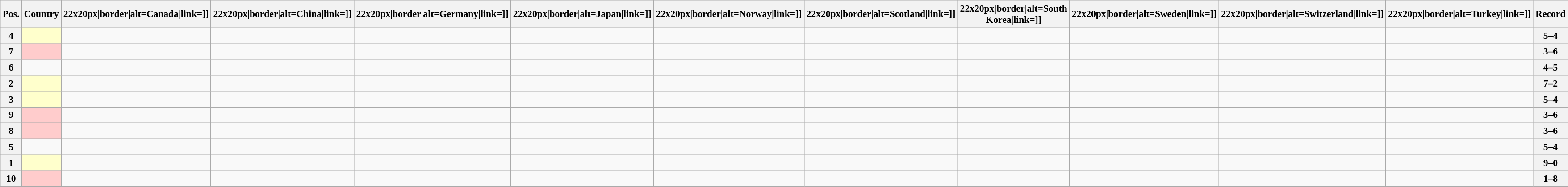<table class="wikitable sortable nowrap" style="text-align:center; font-size:0.9em;">
<tr>
<th>Pos.</th>
<th>Country</th>
<th [[Image:>22x20px|border|alt=Canada|link=]]</th>
<th [[Image:>22x20px|border|alt=China|link=]]</th>
<th [[Image:>22x20px|border|alt=Germany|link=]]</th>
<th [[Image:>22x20px|border|alt=Japan|link=]]</th>
<th [[Image:>22x20px|border|alt=Norway|link=]]</th>
<th [[Image:>22x20px|border|alt=Scotland|link=]]</th>
<th [[Image:>22x20px|border|alt=South Korea|link=]]</th>
<th [[Image:>22x20px|border|alt=Sweden|link=]]</th>
<th [[Image:>22x20px|border|alt=Switzerland|link=]]</th>
<th [[Image:>22x20px|border|alt=Turkey|link=]]</th>
<th>Record</th>
</tr>
<tr>
<th>4</th>
<td style="text-align:left; background:#ffffcc;"></td>
<td></td>
<td></td>
<td></td>
<td></td>
<td></td>
<td></td>
<td></td>
<td></td>
<td></td>
<td></td>
<th>5–4</th>
</tr>
<tr>
<th>7</th>
<td style="text-align:left; background:#ffcccc"></td>
<td></td>
<td></td>
<td></td>
<td></td>
<td></td>
<td></td>
<td></td>
<td></td>
<td></td>
<td></td>
<th>3–6</th>
</tr>
<tr>
<th>6</th>
<td style="text-align:left;"></td>
<td></td>
<td></td>
<td></td>
<td></td>
<td></td>
<td></td>
<td></td>
<td></td>
<td></td>
<td></td>
<th>4–5</th>
</tr>
<tr>
<th>2</th>
<td style="text-align:left; background:#ffffcc;"></td>
<td></td>
<td></td>
<td></td>
<td></td>
<td></td>
<td></td>
<td></td>
<td></td>
<td></td>
<td></td>
<th>7–2</th>
</tr>
<tr>
<th>3</th>
<td style="text-align:left; background:#ffffcc;"></td>
<td></td>
<td></td>
<td></td>
<td></td>
<td></td>
<td></td>
<td></td>
<td></td>
<td></td>
<td></td>
<th>5–4</th>
</tr>
<tr>
<th>9</th>
<td style="text-align:left; background:#ffcccc"></td>
<td></td>
<td></td>
<td></td>
<td></td>
<td></td>
<td></td>
<td></td>
<td></td>
<td></td>
<td></td>
<th>3–6</th>
</tr>
<tr>
<th>8</th>
<td style="text-align:left; background:#ffcccc"></td>
<td></td>
<td></td>
<td></td>
<td></td>
<td></td>
<td></td>
<td></td>
<td></td>
<td></td>
<td></td>
<th>3–6</th>
</tr>
<tr>
<th>5</th>
<td style="text-align:left;"></td>
<td></td>
<td></td>
<td></td>
<td></td>
<td></td>
<td></td>
<td></td>
<td></td>
<td></td>
<td></td>
<th>5–4</th>
</tr>
<tr>
<th>1</th>
<td style="text-align:left; background:#ffffcc;"></td>
<td></td>
<td></td>
<td></td>
<td></td>
<td></td>
<td></td>
<td></td>
<td></td>
<td></td>
<td></td>
<th>9–0</th>
</tr>
<tr>
<th>10</th>
<td style="text-align:left; background:#ffcccc"></td>
<td></td>
<td></td>
<td></td>
<td></td>
<td></td>
<td></td>
<td></td>
<td></td>
<td></td>
<td></td>
<th>1–8</th>
</tr>
</table>
